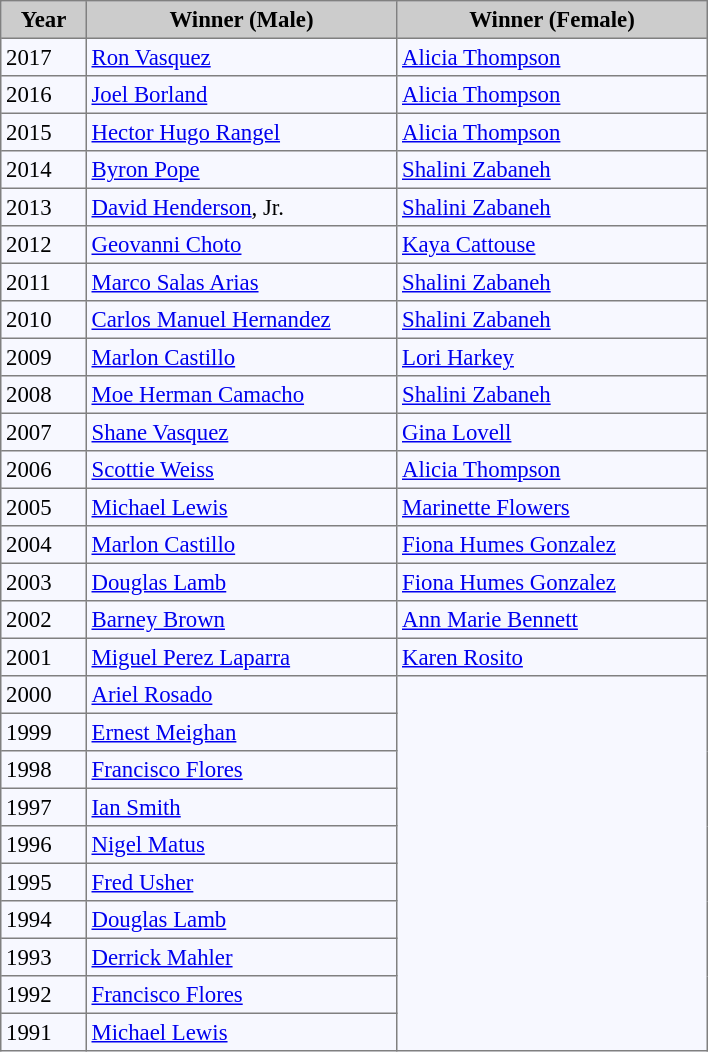<table bgcolor="#f7f8ff" cellpadding="3" cellspacing="0" border="1" style="font-size: 95%; border: gray solid 1px; border-collapse: collapse;">
<tr bgcolor="#CCCCCC">
<td align="center" width="50"><strong>Year</strong></td>
<td align="center" width="200"><strong>Winner (Male)</strong></td>
<td align="center" width="200"><strong>Winner (Female)</strong></td>
</tr>
<tr align="left">
<td>2017</td>
<td><a href='#'>Ron Vasquez</a></td>
<td> <a href='#'>Alicia Thompson</a></td>
</tr>
<tr align="left">
<td>2016</td>
<td><a href='#'>Joel Borland</a></td>
<td> <a href='#'>Alicia Thompson</a></td>
</tr>
<tr align="left">
<td>2015</td>
<td> <a href='#'>Hector Hugo Rangel</a></td>
<td> <a href='#'>Alicia Thompson</a></td>
</tr>
<tr align="left">
<td>2014</td>
<td> <a href='#'>Byron Pope</a></td>
<td> <a href='#'>Shalini Zabaneh</a></td>
</tr>
<tr align="left">
<td>2013</td>
<td> <a href='#'>David Henderson</a>, Jr.</td>
<td> <a href='#'>Shalini Zabaneh</a></td>
</tr>
<tr align="left">
<td>2012</td>
<td> <a href='#'>Geovanni Choto</a></td>
<td> <a href='#'>Kaya Cattouse</a></td>
</tr>
<tr align="left">
<td>2011</td>
<td> <a href='#'>Marco Salas Arias</a></td>
<td> <a href='#'>Shalini Zabaneh</a></td>
</tr>
<tr align="left">
<td>2010</td>
<td> <a href='#'>Carlos Manuel Hernandez</a></td>
<td> <a href='#'>Shalini Zabaneh</a></td>
</tr>
<tr align="left">
<td>2009</td>
<td> <a href='#'>Marlon Castillo</a></td>
<td> <a href='#'>Lori Harkey</a></td>
</tr>
<tr align="left">
<td>2008</td>
<td> <a href='#'>Moe Herman Camacho</a></td>
<td> <a href='#'>Shalini Zabaneh</a></td>
</tr>
<tr align="left">
<td>2007</td>
<td> <a href='#'>Shane Vasquez</a></td>
<td> <a href='#'>Gina Lovell</a></td>
</tr>
<tr align="left">
<td>2006</td>
<td> <a href='#'>Scottie Weiss</a></td>
<td> <a href='#'>Alicia Thompson</a></td>
</tr>
<tr align="left">
<td>2005</td>
<td> <a href='#'>Michael Lewis</a></td>
<td> <a href='#'>Marinette Flowers</a></td>
</tr>
<tr align="left">
<td>2004</td>
<td> <a href='#'>Marlon Castillo</a></td>
<td> <a href='#'>Fiona Humes Gonzalez</a></td>
</tr>
<tr align="left">
<td>2003</td>
<td> <a href='#'>Douglas Lamb</a></td>
<td> <a href='#'>Fiona Humes Gonzalez</a></td>
</tr>
<tr align="left">
<td>2002</td>
<td> <a href='#'>Barney Brown</a></td>
<td> <a href='#'>Ann Marie Bennett</a></td>
</tr>
<tr align="left">
<td>2001</td>
<td> <a href='#'>Miguel Perez Laparra</a></td>
<td> <a href='#'>Karen Rosito</a></td>
</tr>
<tr align="left">
<td>2000</td>
<td> <a href='#'>Ariel Rosado</a></td>
</tr>
<tr align="left">
<td>1999</td>
<td> <a href='#'>Ernest Meighan</a></td>
</tr>
<tr align="left">
<td>1998</td>
<td> <a href='#'>Francisco Flores</a></td>
</tr>
<tr align="left">
<td>1997</td>
<td> <a href='#'>Ian Smith</a></td>
</tr>
<tr align="left">
<td>1996</td>
<td> <a href='#'>Nigel Matus</a></td>
</tr>
<tr align="left">
<td>1995</td>
<td> <a href='#'>Fred Usher</a></td>
</tr>
<tr align="left">
<td>1994</td>
<td> <a href='#'>Douglas Lamb</a></td>
</tr>
<tr align="left">
<td>1993</td>
<td> <a href='#'>Derrick Mahler</a></td>
</tr>
<tr align="left">
<td>1992</td>
<td> <a href='#'>Francisco Flores</a></td>
</tr>
<tr align="left">
<td>1991</td>
<td> <a href='#'>Michael Lewis</a></td>
</tr>
</table>
